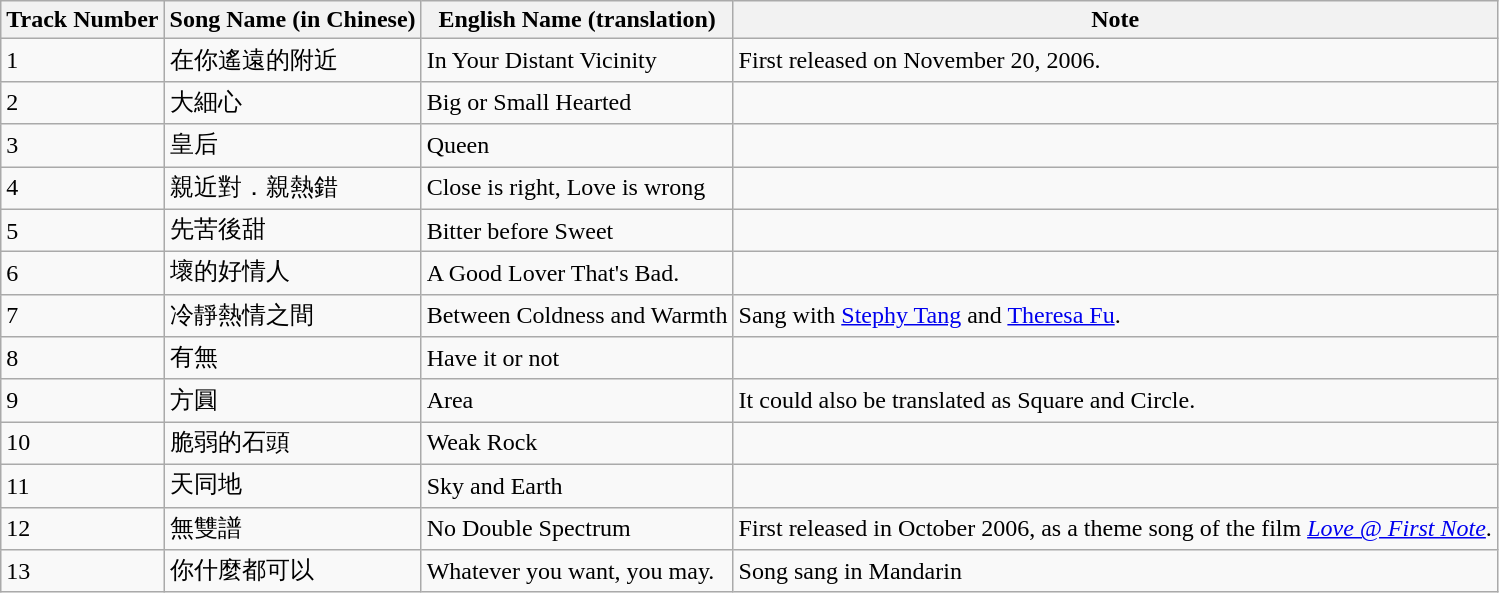<table class="wikitable">
<tr>
<th>Track Number</th>
<th>Song Name (in Chinese)</th>
<th>English Name (translation)</th>
<th>Note</th>
</tr>
<tr>
<td>1</td>
<td>在你遙遠的附近</td>
<td>In Your Distant Vicinity</td>
<td>First released on November 20, 2006.</td>
</tr>
<tr>
<td>2</td>
<td>大細心</td>
<td>Big or Small Hearted</td>
<td></td>
</tr>
<tr>
<td>3</td>
<td>皇后</td>
<td>Queen</td>
<td></td>
</tr>
<tr>
<td>4</td>
<td>親近對．親熱錯</td>
<td>Close is right, Love is wrong</td>
<td></td>
</tr>
<tr>
<td>5</td>
<td>先苦後甜</td>
<td>Bitter before Sweet</td>
<td></td>
</tr>
<tr>
<td>6</td>
<td>壞的好情人</td>
<td>A Good Lover That's Bad.</td>
<td></td>
</tr>
<tr>
<td>7</td>
<td>冷靜熱情之間</td>
<td>Between Coldness and Warmth</td>
<td>Sang with <a href='#'>Stephy Tang</a> and <a href='#'>Theresa Fu</a>.</td>
</tr>
<tr>
<td>8</td>
<td>有無</td>
<td>Have it or not</td>
<td></td>
</tr>
<tr>
<td>9</td>
<td>方圓</td>
<td>Area</td>
<td>It could also be translated as Square and Circle.</td>
</tr>
<tr>
<td>10</td>
<td>脆弱的石頭</td>
<td>Weak Rock</td>
<td></td>
</tr>
<tr>
<td>11</td>
<td>天同地</td>
<td>Sky and Earth</td>
<td></td>
</tr>
<tr>
<td>12</td>
<td>無雙譜</td>
<td>No Double Spectrum</td>
<td>First released in October 2006, as a theme song of the film <em><a href='#'>Love @ First Note</a></em>.</td>
</tr>
<tr>
<td>13</td>
<td>你什麼都可以</td>
<td>Whatever you want, you may.</td>
<td>Song sang in Mandarin</td>
</tr>
</table>
